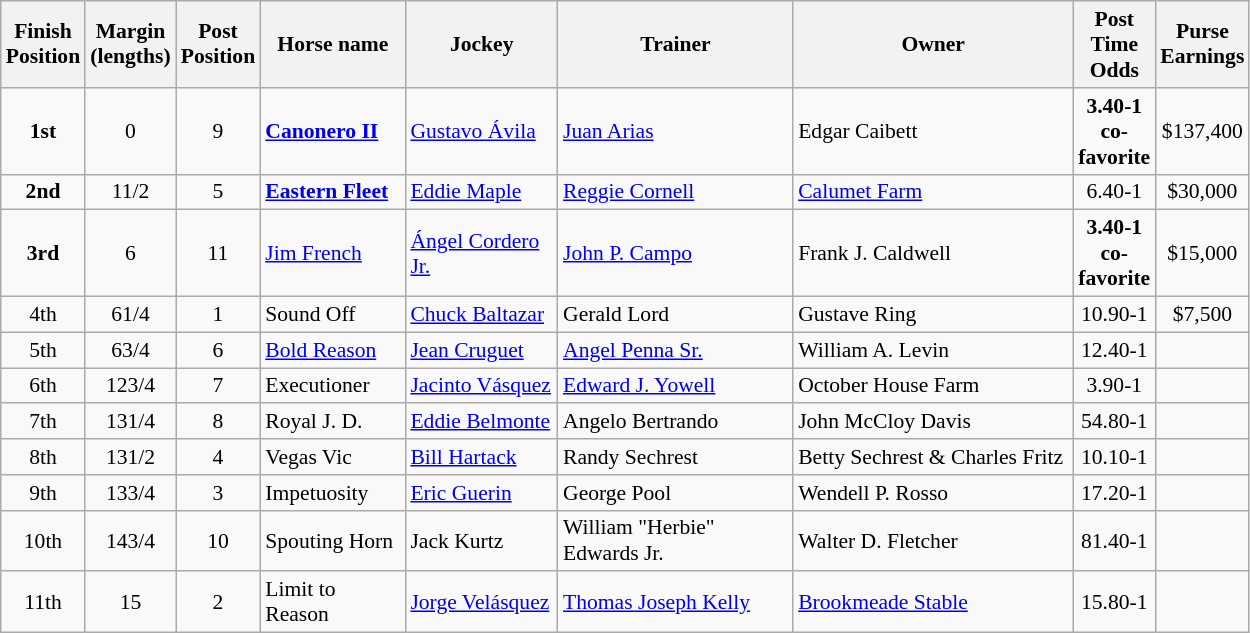<table class="wikitable sortable" | border="2" cellpadding="1" style="border-collapse: collapse; font-size:90%">
<tr>
<th width="30px">Finish <br><span>Position</span></th>
<th width="30px">Margin<br> <span>(lengths)</span></th>
<th width="30px">Post<br><span>Position</span></th>
<th width="90px">Horse name</th>
<th width="95px">Jockey</th>
<th width="150px">Trainer</th>
<th width="180px">Owner</th>
<th width="25px">Post<br><span>Time Odds</span></th>
<th width="25px">Purse<br><span>Earnings</span></th>
</tr>
<tr>
<td align=center><strong>1<span>st</span></strong></td>
<td align=center>0</td>
<td align=center>9</td>
<td><strong><a href='#'>Canonero II</a></strong></td>
<td><a href='#'>Gustavo Ávila</a></td>
<td><a href='#'>Juan Arias</a></td>
<td>Edgar Caibett</td>
<td align=center><strong>3.40-1</strong> <br><strong><span>co-favorite</span></strong></td>
<td align=center>$137,400</td>
</tr>
<tr>
<td align=center><strong>2<span>nd</span></strong></td>
<td align=center>1<span>1/2</span></td>
<td align=center>5</td>
<td><strong><a href='#'>Eastern Fleet</a></strong></td>
<td><a href='#'>Eddie Maple</a></td>
<td><a href='#'>Reggie Cornell</a></td>
<td><a href='#'>Calumet Farm</a></td>
<td align=center>6.40-1</td>
<td align=center>$30,000</td>
</tr>
<tr>
<td align=center><strong>3<span>rd</span></strong></td>
<td align=center>6</td>
<td align=center>11</td>
<td><a href='#'>Jim French</a></td>
<td><a href='#'>Ángel Cordero Jr.</a></td>
<td><a href='#'>John P. Campo</a></td>
<td>Frank J. Caldwell</td>
<td align=center><strong>3.40-1</strong> <br><strong><span>co-favorite</span></strong></td>
<td align=center>$15,000</td>
</tr>
<tr>
<td align=center>4<span>th</span></td>
<td align=center>6<span>1/4</span></td>
<td align=center>1</td>
<td>Sound Off</td>
<td><a href='#'>Chuck Baltazar</a></td>
<td>Gerald Lord</td>
<td>Gustave Ring</td>
<td align=center>10.90-1</td>
<td align=center>$7,500</td>
</tr>
<tr>
<td align=center>5<span>th</span></td>
<td align=center>6<span>3/4</span></td>
<td align=center>6</td>
<td><a href='#'>Bold Reason</a></td>
<td><a href='#'>Jean Cruguet</a></td>
<td><a href='#'>Angel Penna Sr.</a></td>
<td>William A. Levin</td>
<td align=center>12.40-1</td>
<td align=center></td>
</tr>
<tr>
<td align=center>6<span>th</span></td>
<td align=center>12<span>3/4</span></td>
<td align=center>7</td>
<td>Executioner</td>
<td><a href='#'>Jacinto Vásquez</a></td>
<td><a href='#'>Edward J. Yowell</a></td>
<td>October House Farm</td>
<td align=center>3.90-1</td>
<td></td>
</tr>
<tr>
<td align=center>7<span>th</span></td>
<td align=center>13<span>1/4</span></td>
<td align=center>8</td>
<td>Royal J. D.</td>
<td><a href='#'>Eddie Belmonte</a></td>
<td>Angelo Bertrando</td>
<td>John McCloy Davis</td>
<td align=center>54.80-1</td>
<td></td>
</tr>
<tr>
<td align=center>8<span>th</span></td>
<td align=center>13<span>1/2</span></td>
<td align=center>4</td>
<td>Vegas Vic</td>
<td><a href='#'>Bill Hartack</a></td>
<td>Randy Sechrest</td>
<td>Betty Sechrest & Charles Fritz</td>
<td align=center>10.10-1</td>
<td></td>
</tr>
<tr>
<td align=center>9<span>th</span></td>
<td align=center>13<span>3/4</span></td>
<td align=center>3</td>
<td>Impetuosity</td>
<td><a href='#'>Eric Guerin</a></td>
<td>George  Pool</td>
<td>Wendell P. Rosso</td>
<td align=center>17.20-1</td>
<td></td>
</tr>
<tr>
<td align=center>10<span>th</span></td>
<td align=center>14<span>3/4</span></td>
<td align=center>10</td>
<td>Spouting Horn</td>
<td>Jack Kurtz</td>
<td>William "Herbie" Edwards Jr.</td>
<td>Walter D. Fletcher</td>
<td align=center>81.40-1</td>
<td></td>
</tr>
<tr>
<td align=center>11<span>th</span></td>
<td align=center>15</td>
<td align=center>2</td>
<td>Limit to Reason</td>
<td><a href='#'>Jorge Velásquez</a></td>
<td><a href='#'>Thomas Joseph Kelly</a></td>
<td><a href='#'>Brookmeade Stable</a></td>
<td align=center>15.80-1</td>
<td></td>
</tr>
</table>
